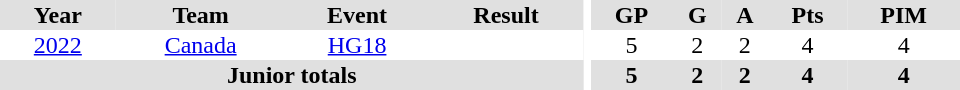<table border="0" cellpadding="1" cellspacing="0" ID="Table3" style="text-align:center; width:40em;">
<tr bgcolor="#e0e0e0">
<th>Year</th>
<th>Team</th>
<th>Event</th>
<th>Result</th>
<th rowspan="98" bgcolor="#ffffff"></th>
<th>GP</th>
<th>G</th>
<th>A</th>
<th>Pts</th>
<th>PIM</th>
</tr>
<tr>
<td><a href='#'>2022</a></td>
<td><a href='#'>Canada</a></td>
<td><a href='#'>HG18</a></td>
<td></td>
<td>5</td>
<td>2</td>
<td>2</td>
<td>4</td>
<td>4</td>
</tr>
<tr bgcolor="#e0e0e0">
<th colspan="4">Junior totals</th>
<th>5</th>
<th>2</th>
<th>2</th>
<th>4</th>
<th>4</th>
</tr>
</table>
